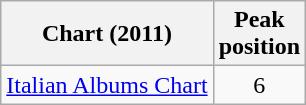<table class = "wikitable">
<tr>
<th>Chart (2011)</th>
<th>Peak<br>position</th>
</tr>
<tr>
<td><a href='#'>Italian Albums Chart</a></td>
<td align="center">6</td>
</tr>
</table>
